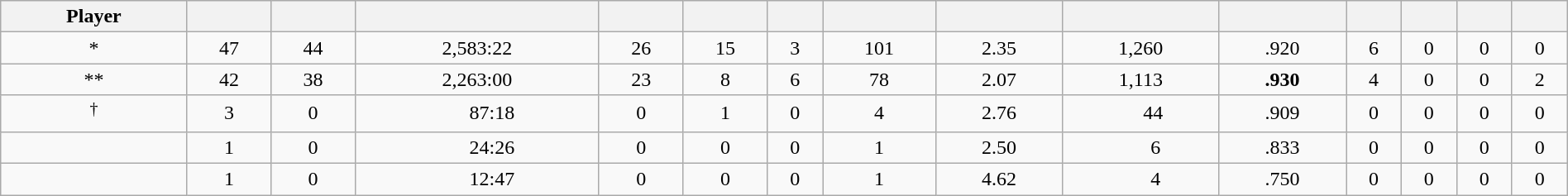<table class="wikitable sortable" style="width:100%; text-align:center;">
<tr>
<th>Player</th>
<th></th>
<th></th>
<th></th>
<th></th>
<th></th>
<th></th>
<th></th>
<th></th>
<th></th>
<th></th>
<th></th>
<th></th>
<th></th>
<th></th>
</tr>
<tr>
<td style=white-space:nowrap> *</td>
<td>47</td>
<td>44</td>
<td>2,583:22</td>
<td>26</td>
<td>15</td>
<td>3</td>
<td>101</td>
<td>2.35</td>
<td>1,260</td>
<td>.920</td>
<td>6</td>
<td>0</td>
<td>0</td>
<td>0</td>
</tr>
<tr>
<td style=white-space:nowrap> **</td>
<td>42</td>
<td>38</td>
<td>2,263:00</td>
<td>23</td>
<td>8</td>
<td>6</td>
<td>78</td>
<td>2.07</td>
<td>1,113</td>
<td><strong>.930</strong></td>
<td>4</td>
<td>0</td>
<td>0</td>
<td>2</td>
</tr>
<tr>
<td style=white-space:nowrap><sup>†</sup></td>
<td>3</td>
<td>0</td>
<td>      87:18</td>
<td>0</td>
<td>1</td>
<td>0</td>
<td>4</td>
<td>2.76</td>
<td>     44</td>
<td>.909</td>
<td>0</td>
<td>0</td>
<td>0</td>
<td>0</td>
</tr>
<tr>
<td style=white-space:nowrap></td>
<td>1</td>
<td>0</td>
<td>      24:26</td>
<td>0</td>
<td>0</td>
<td>0</td>
<td>1</td>
<td>2.50</td>
<td>      6</td>
<td>.833</td>
<td>0</td>
<td>0</td>
<td>0</td>
<td>0</td>
</tr>
<tr>
<td style=white-space:nowrap></td>
<td>1</td>
<td>0</td>
<td>      12:47</td>
<td>0</td>
<td>0</td>
<td>0</td>
<td>1</td>
<td>4.62</td>
<td>      4</td>
<td>.750</td>
<td>0</td>
<td>0</td>
<td>0</td>
<td>0</td>
</tr>
</table>
